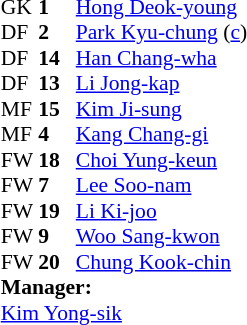<table cellspacing="0" cellpadding="0" style="font-size:90%; margin:auto;">
<tr>
<th width="25"></th>
<th width="25"></th>
</tr>
<tr>
<td>GK</td>
<td><strong>1</strong></td>
<td><a href='#'>Hong Deok-young</a></td>
</tr>
<tr>
<td>DF</td>
<td><strong>2</strong></td>
<td><a href='#'>Park Kyu-chung</a> (<a href='#'>c</a>)</td>
</tr>
<tr>
<td>DF</td>
<td><strong>14</strong></td>
<td><a href='#'>Han Chang-wha</a></td>
</tr>
<tr>
<td>DF</td>
<td><strong>13</strong></td>
<td><a href='#'>Li Jong-kap</a></td>
</tr>
<tr>
<td>MF</td>
<td><strong>15</strong></td>
<td><a href='#'>Kim Ji-sung</a></td>
</tr>
<tr>
<td>MF</td>
<td><strong>4</strong></td>
<td><a href='#'>Kang Chang-gi</a></td>
</tr>
<tr>
<td>FW</td>
<td><strong>18</strong></td>
<td><a href='#'>Choi Yung-keun</a></td>
</tr>
<tr>
<td>FW</td>
<td><strong>7</strong></td>
<td><a href='#'>Lee Soo-nam</a></td>
</tr>
<tr>
<td>FW</td>
<td><strong>19</strong></td>
<td><a href='#'>Li Ki-joo</a></td>
</tr>
<tr>
<td>FW</td>
<td><strong>9</strong></td>
<td><a href='#'>Woo Sang-kwon</a></td>
</tr>
<tr>
<td>FW</td>
<td><strong>20</strong></td>
<td><a href='#'>Chung Kook-chin</a></td>
</tr>
<tr>
<td colspan=3><strong>Manager:</strong></td>
</tr>
<tr>
<td colspan=4> <a href='#'>Kim Yong-sik</a></td>
</tr>
</table>
